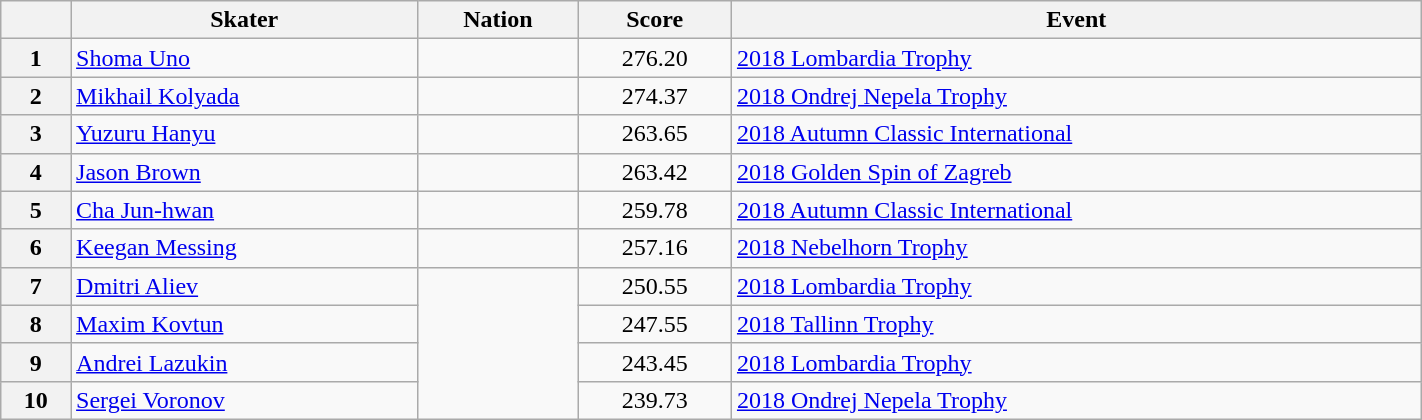<table class="wikitable sortable" style="text-align:left; width:75%">
<tr>
<th scope="col"></th>
<th scope="col">Skater</th>
<th scope="col">Nation</th>
<th scope="col">Score</th>
<th scope="col">Event</th>
</tr>
<tr>
<th scope="row">1</th>
<td><a href='#'>Shoma Uno</a></td>
<td></td>
<td style="text-align:center;">276.20</td>
<td><a href='#'>2018 Lombardia Trophy</a></td>
</tr>
<tr>
<th scope="row">2</th>
<td><a href='#'>Mikhail Kolyada</a></td>
<td></td>
<td style="text-align:center;">274.37</td>
<td><a href='#'>2018 Ondrej Nepela Trophy</a></td>
</tr>
<tr>
<th scope="row">3</th>
<td><a href='#'>Yuzuru Hanyu</a></td>
<td></td>
<td style="text-align:center;">263.65</td>
<td><a href='#'>2018 Autumn Classic International</a></td>
</tr>
<tr>
<th scope="row">4</th>
<td><a href='#'>Jason Brown</a></td>
<td></td>
<td style="text-align:center;">263.42</td>
<td><a href='#'>2018 Golden Spin of Zagreb</a></td>
</tr>
<tr>
<th scope="row">5</th>
<td><a href='#'>Cha Jun-hwan</a></td>
<td></td>
<td style="text-align:center;">259.78</td>
<td><a href='#'>2018 Autumn Classic International</a></td>
</tr>
<tr>
<th scope="row">6</th>
<td><a href='#'>Keegan Messing</a></td>
<td></td>
<td style="text-align:center;">257.16</td>
<td><a href='#'>2018 Nebelhorn Trophy</a></td>
</tr>
<tr>
<th scope="row">7</th>
<td><a href='#'>Dmitri Aliev</a></td>
<td rowspan="4"></td>
<td style="text-align:center;">250.55</td>
<td><a href='#'>2018 Lombardia Trophy</a></td>
</tr>
<tr>
<th scope="row">8</th>
<td><a href='#'>Maxim Kovtun</a></td>
<td style="text-align:center;">247.55</td>
<td><a href='#'>2018 Tallinn Trophy</a></td>
</tr>
<tr>
<th scope="row">9</th>
<td><a href='#'>Andrei Lazukin</a></td>
<td style="text-align:center;">243.45</td>
<td><a href='#'>2018 Lombardia Trophy</a></td>
</tr>
<tr>
<th scope="row">10</th>
<td><a href='#'>Sergei Voronov</a></td>
<td style="text-align:center;">239.73</td>
<td><a href='#'>2018 Ondrej Nepela Trophy</a></td>
</tr>
</table>
